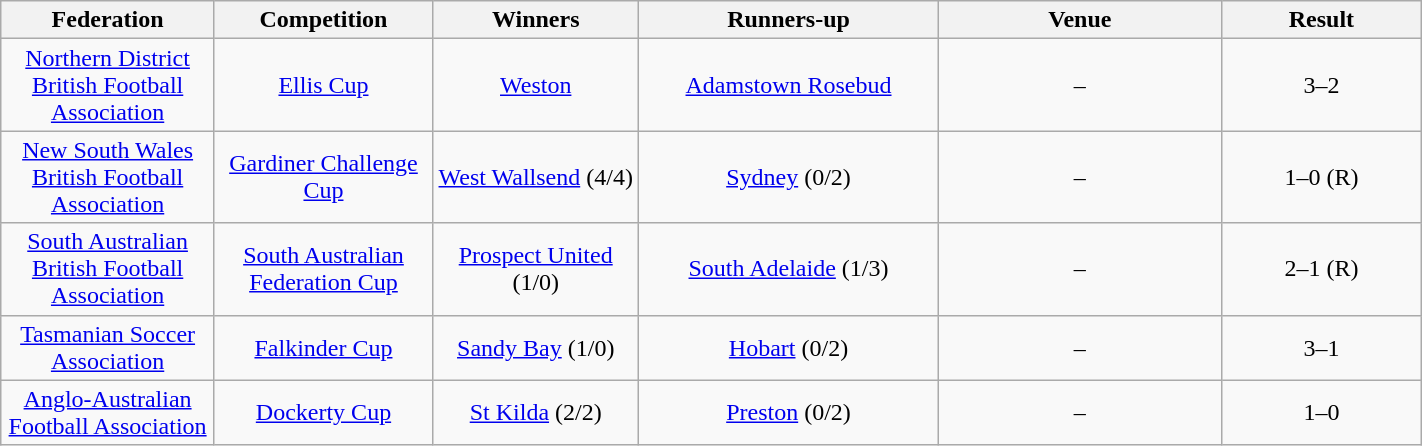<table class="wikitable" width="75%">
<tr>
<th style="width:10em">Federation</th>
<th style="width:10em">Competition</th>
<th style="width:10em">Winners</th>
<th style="width:15em">Runners-up</th>
<th style="width:15em">Venue</th>
<th style="width:10em">Result</th>
</tr>
<tr>
<td align="center"><a href='#'>Northern District British Football Association</a></td>
<td align="center"><a href='#'>Ellis Cup</a></td>
<td align="center"><a href='#'>Weston</a></td>
<td align="center"><a href='#'>Adamstown Rosebud</a></td>
<td align="center">–</td>
<td align="center">3–2</td>
</tr>
<tr>
<td align="center"><a href='#'>New South Wales British Football Association</a></td>
<td align="center"><a href='#'>Gardiner Challenge Cup</a></td>
<td align="center"><a href='#'>West Wallsend</a> (4/4)</td>
<td align="center"><a href='#'>Sydney</a> (0/2)</td>
<td align="center">–</td>
<td align="center">1–0 (R)</td>
</tr>
<tr>
<td align="center"><a href='#'>South Australian British Football Association</a></td>
<td align="center"><a href='#'>South Australian Federation Cup</a></td>
<td align="center"><a href='#'>Prospect United</a> (1/0)</td>
<td align="center"><a href='#'>South Adelaide</a> (1/3)</td>
<td align="center">–</td>
<td align="center">2–1 (R)</td>
</tr>
<tr>
<td align="center"><a href='#'>Tasmanian Soccer Association</a></td>
<td align="center"><a href='#'>Falkinder Cup</a></td>
<td align="center"><a href='#'>Sandy Bay</a> (1/0)</td>
<td align="center"><a href='#'>Hobart</a> (0/2)</td>
<td align="center">–</td>
<td align="center">3–1</td>
</tr>
<tr>
<td align="center"><a href='#'>Anglo-Australian Football Association</a></td>
<td align="center"><a href='#'>Dockerty Cup</a></td>
<td align="center"><a href='#'>St Kilda</a> (2/2)</td>
<td align="center"><a href='#'>Preston</a> (0/2)</td>
<td align="center">–</td>
<td align="center">1–0</td>
</tr>
</table>
